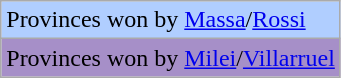<table class="wikitable">
<tr bgcolor="#B0CEFF">
<td>Provinces won by <a href='#'>Massa</a>/<a href='#'>Rossi</a></td>
</tr>
<tr bgcolor="#A68FC8">
<td>Provinces won by <a href='#'>Milei</a>/<a href='#'>Villarruel</a></td>
</tr>
</table>
